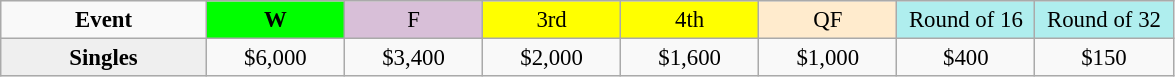<table class=wikitable style=font-size:95%;text-align:center>
<tr>
<td style="width:130px"><strong>Event</strong></td>
<td style="width:85px; background:lime"><strong>W</strong></td>
<td style="width:85px; background:thistle">F</td>
<td style="width:85px; background:#ffff00">3rd</td>
<td style="width:85px; background:#ffff00">4th</td>
<td style="width:85px; background:#ffebcd">QF</td>
<td style="width:85px; background:#afeeee">Round of 16</td>
<td style="width:85px; background:#afeeee">Round of 32</td>
</tr>
<tr>
<th style=background:#efefef>Singles </th>
<td>$6,000</td>
<td>$3,400</td>
<td>$2,000</td>
<td>$1,600</td>
<td>$1,000</td>
<td>$400</td>
<td>$150</td>
</tr>
</table>
